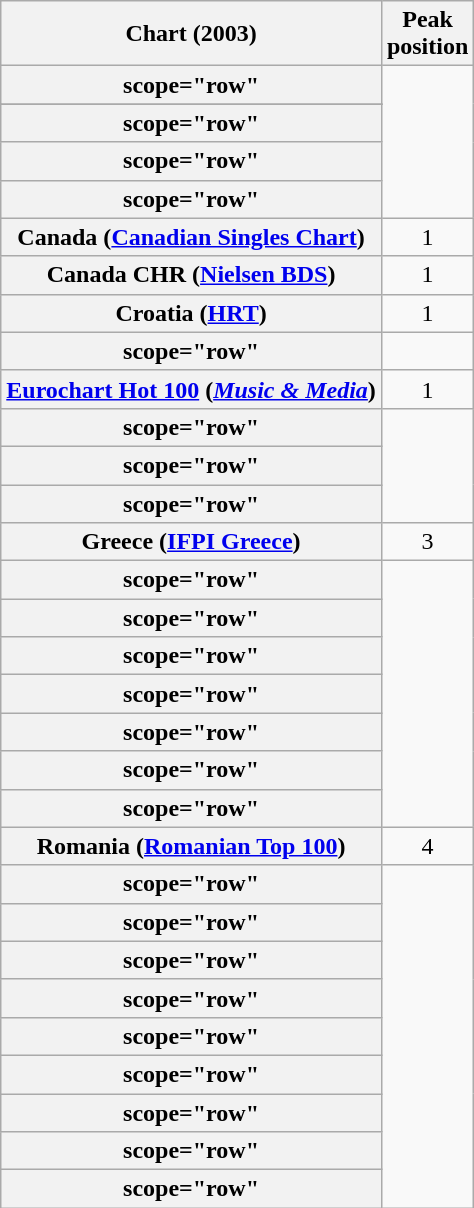<table class="wikitable sortable plainrowheaders" style="text-align:center">
<tr>
<th scope="col">Chart (2003)</th>
<th scope="col">Peak<br>position</th>
</tr>
<tr>
<th>scope="row"</th>
</tr>
<tr>
</tr>
<tr>
<th>scope="row"</th>
</tr>
<tr>
<th>scope="row"</th>
</tr>
<tr>
<th>scope="row"</th>
</tr>
<tr>
<th scope="row">Canada (<a href='#'>Canadian Singles Chart</a>)</th>
<td>1</td>
</tr>
<tr>
<th scope="row">Canada CHR (<a href='#'>Nielsen BDS</a>)</th>
<td style="text-align:center">1</td>
</tr>
<tr>
<th scope="row">Croatia (<a href='#'>HRT</a>)</th>
<td>1</td>
</tr>
<tr>
<th>scope="row"</th>
</tr>
<tr>
<th scope="row"><a href='#'>Eurochart Hot 100</a> (<em><a href='#'>Music & Media</a></em>)</th>
<td>1</td>
</tr>
<tr>
<th>scope="row"</th>
</tr>
<tr>
<th>scope="row"</th>
</tr>
<tr>
<th>scope="row"</th>
</tr>
<tr>
<th scope="row">Greece (<a href='#'>IFPI Greece</a>)</th>
<td>3</td>
</tr>
<tr>
<th>scope="row"</th>
</tr>
<tr>
<th>scope="row"</th>
</tr>
<tr>
<th>scope="row"</th>
</tr>
<tr>
<th>scope="row"</th>
</tr>
<tr>
<th>scope="row"</th>
</tr>
<tr>
<th>scope="row"</th>
</tr>
<tr>
<th>scope="row"</th>
</tr>
<tr>
<th scope="row">Romania (<a href='#'>Romanian Top 100</a>)</th>
<td>4</td>
</tr>
<tr>
<th>scope="row"</th>
</tr>
<tr>
<th>scope="row"</th>
</tr>
<tr>
<th>scope="row"</th>
</tr>
<tr>
<th>scope="row"</th>
</tr>
<tr>
<th>scope="row"</th>
</tr>
<tr>
<th>scope="row"</th>
</tr>
<tr>
<th>scope="row"</th>
</tr>
<tr>
<th>scope="row"</th>
</tr>
<tr>
<th>scope="row"</th>
</tr>
</table>
